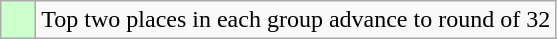<table class="wikitable">
<tr>
<td style="background:#cfc;">    </td>
<td>Top two places in each group advance to round of 32</td>
</tr>
</table>
